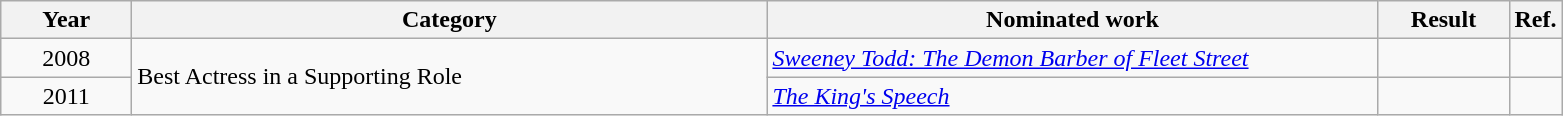<table class=wikitable>
<tr>
<th scope="col" style="width:5em;">Year</th>
<th scope="col" style="width:26em;">Category</th>
<th scope="col" style="width:25em;">Nominated work</th>
<th scope="col" style="width:5em;">Result</th>
<th>Ref.</th>
</tr>
<tr>
<td style="text-align:center;">2008</td>
<td rowspan="2">Best Actress in a Supporting Role</td>
<td><em><a href='#'>Sweeney Todd: The Demon Barber of Fleet Street</a></em></td>
<td></td>
<td></td>
</tr>
<tr>
<td align="center">2011</td>
<td><em><a href='#'>The King's Speech</a></em></td>
<td></td>
<td></td>
</tr>
</table>
